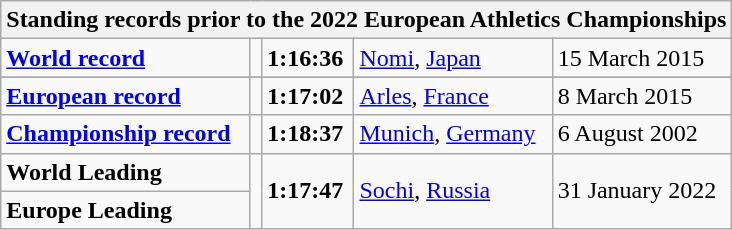<table class="wikitable">
<tr>
<th colspan="5">Standing records prior to the 2022 European Athletics Championships</th>
</tr>
<tr>
<td><strong><a href='#'>World record</a></strong></td>
<td></td>
<td><strong>1:16:36</strong></td>
<td><a href='#'>Nomi</a>, <a href='#'>Japan</a></td>
<td>15 March 2015</td>
</tr>
<tr>
</tr>
<tr>
<td><strong><a href='#'>European record</a></strong></td>
<td></td>
<td><strong> 1:17:02  </strong></td>
<td><a href='#'>Arles</a>, <a href='#'>France</a></td>
<td>8 March 2015</td>
</tr>
<tr>
<td><strong><a href='#'>Championship record</a></strong></td>
<td></td>
<td><strong>1:18:37</strong></td>
<td><a href='#'>Munich</a>, <a href='#'>Germany</a></td>
<td>6 August 2002</td>
</tr>
<tr>
<td><strong>World Leading</strong></td>
<td rowspan=2></td>
<td rowspan=2><strong> 1:17:47  </strong></td>
<td rowspan=2><a href='#'>Sochi</a>, <a href='#'>Russia</a></td>
<td rowspan=2>31 January 2022</td>
</tr>
<tr>
<td><strong>Europe Leading</strong></td>
</tr>
</table>
